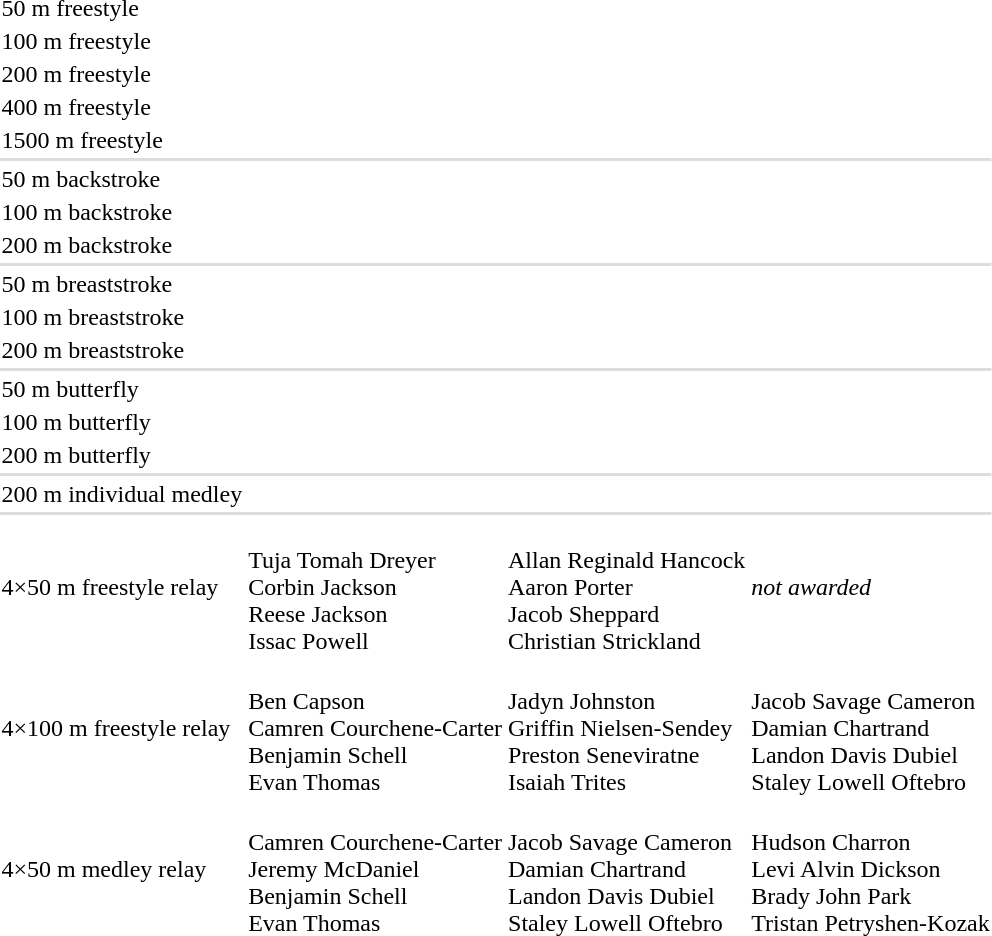<table>
<tr>
<td>50 m freestyle</td>
<td></td>
<td></td>
<td></td>
</tr>
<tr>
<td>100 m freestyle</td>
<td></td>
<td></td>
<td></td>
</tr>
<tr>
<td>200 m freestyle</td>
<td></td>
<td></td>
<td></td>
</tr>
<tr>
<td>400 m freestyle</td>
<td></td>
<td></td>
<td></td>
</tr>
<tr>
<td>1500 m freestyle</td>
<td></td>
<td></td>
<td></td>
</tr>
<tr bgcolor=#dddddd>
<td colspan=4></td>
</tr>
<tr>
<td>50 m backstroke</td>
<td></td>
<td></td>
<td></td>
</tr>
<tr>
<td>100 m backstroke</td>
<td></td>
<td></td>
<td></td>
</tr>
<tr>
<td>200 m backstroke</td>
<td></td>
<td></td>
<td></td>
</tr>
<tr bgcolor=#dddddd>
<td colspan=4></td>
</tr>
<tr>
<td>50 m breaststroke</td>
<td></td>
<td></td>
<td nowrap></td>
</tr>
<tr>
<td>100 m breaststroke</td>
<td></td>
<td></td>
<td></td>
</tr>
<tr>
<td>200 m breaststroke</td>
<td></td>
<td></td>
<td></td>
</tr>
<tr bgcolor=#dddddd>
<td colspan=4></td>
</tr>
<tr>
<td>50 m butterfly</td>
<td></td>
<td></td>
<td></td>
</tr>
<tr>
<td>100 m butterfly</td>
<td></td>
<td></td>
<td></td>
</tr>
<tr>
<td>200 m butterfly</td>
<td></td>
<td></td>
<td></td>
</tr>
<tr bgcolor=#dddddd>
<td colspan=4></td>
</tr>
<tr>
<td>200 m individual medley</td>
<td></td>
<td></td>
<td></td>
</tr>
<tr bgcolor=#dddddd>
<td colspan=4></td>
</tr>
<tr>
<td>4×50 m freestyle relay</td>
<td><br>Tuja Tomah Dreyer<br>Corbin Jackson<br>Reese Jackson<br>Issac Powell</td>
<td nowrap><br>Allan Reginald Hancock<br>Aaron Porter<br>Jacob Sheppard<br>Christian Strickland</td>
<td><em>not awarded</em></td>
</tr>
<tr>
<td>4×100 m freestyle relay</td>
<td><br>Ben Capson<br>Camren Courchene-Carter<br>Benjamin Schell<br>Evan Thomas</td>
<td><br>Jadyn Johnston<br>Griffin Nielsen-Sendey<br>Preston Seneviratne<br>Isaiah Trites</td>
<td><br>Jacob Savage Cameron<br>Damian Chartrand<br>Landon Davis Dubiel<br>Staley Lowell Oftebro</td>
</tr>
<tr>
<td>4×50 m medley relay</td>
<td><br>Camren Courchene-Carter<br>Jeremy McDaniel<br>Benjamin Schell<br>Evan Thomas</td>
<td><br>Jacob Savage Cameron<br>Damian Chartrand<br>Landon Davis Dubiel<br>Staley Lowell Oftebro</td>
<td><br>Hudson Charron<br>Levi Alvin Dickson<br>Brady John Park<br>Tristan Petryshen-Kozak</td>
</tr>
</table>
